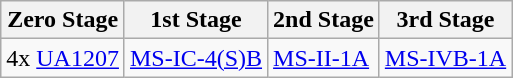<table class="wikitable">
<tr>
<th>Zero Stage</th>
<th>1st Stage</th>
<th>2nd Stage</th>
<th>3rd Stage</th>
</tr>
<tr>
<td>4x <a href='#'>UA1207</a></td>
<td><a href='#'>MS-IC-4(S)B</a></td>
<td><a href='#'>MS-II-1A</a></td>
<td><a href='#'>MS-IVB-1A</a></td>
</tr>
</table>
